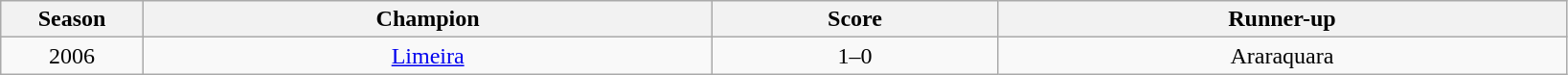<table class="wikitable" style="text-align: center;">
<tr>
<th width=5%>Season</th>
<th width=20%>Champion</th>
<th width=10%>Score</th>
<th width=20%>Runner-up</th>
</tr>
<tr>
<td>2006</td>
<td> <a href='#'>Limeira</a></td>
<td>1–0</td>
<td> Araraquara</td>
</tr>
</table>
